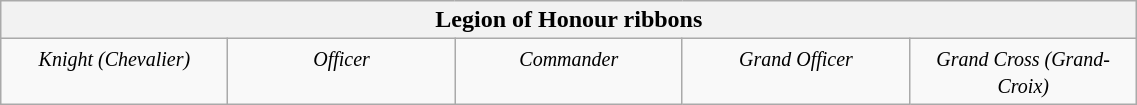<table class="wikitable left" style="width:60%;">
<tr>
<th colspan="5">Legion of Honour ribbons</th>
</tr>
<tr>
<td style="vertical-align:top; width:20%; text-align:center;"><small><em>Knight (Chevalier)</em></small></td>
<td style="vertical-align:top; width:20%; text-align:center;"><small><em>Officer</em></small></td>
<td style="vertical-align:top; width:20%; text-align:center;"><small><em>Commander</em></small></td>
<td style="vertical-align:top; width:20%; text-align:center;"><small><em>Grand Officer</em></small></td>
<td style="vertical-align:top; width:20%; text-align:center;"><small><em>Grand Cross (Grand-Croix)</em></small></td>
</tr>
</table>
